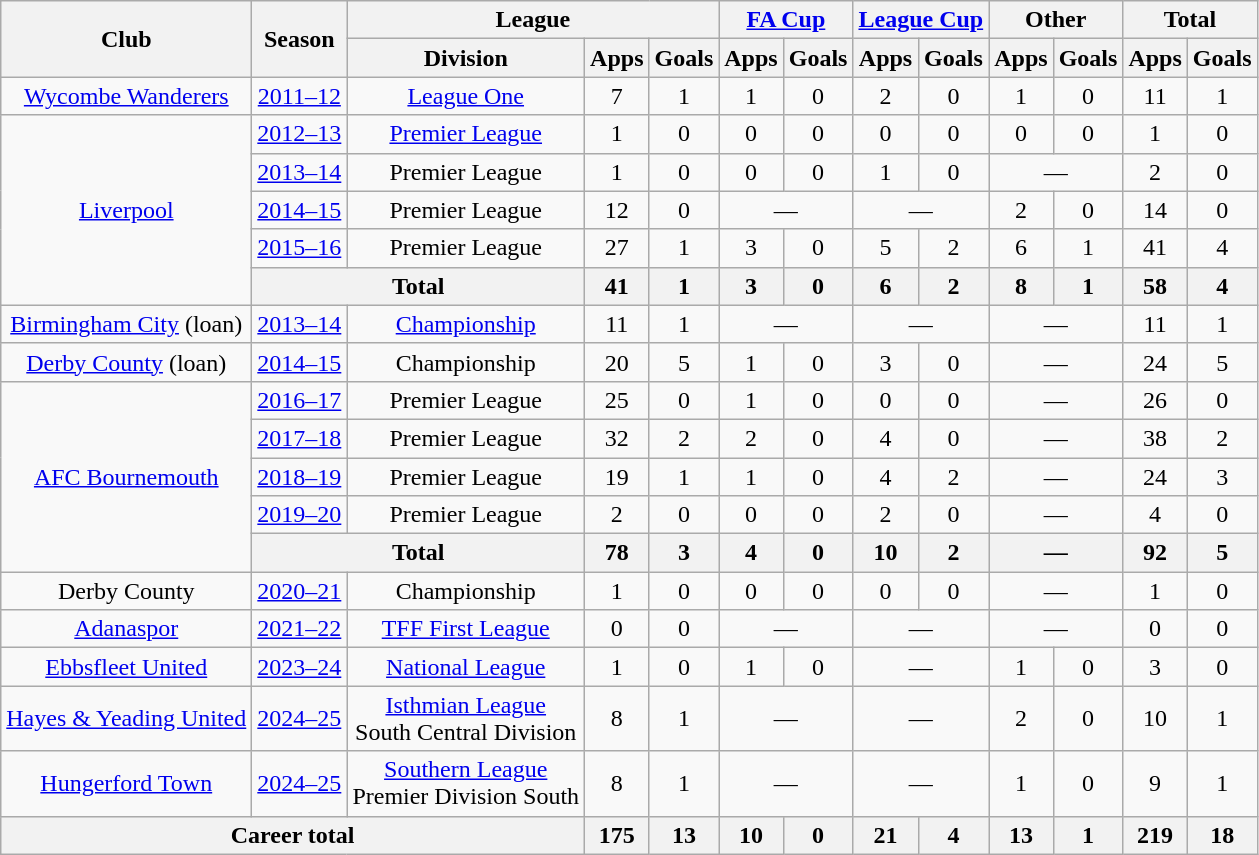<table class="wikitable" style=text-align:center>
<tr>
<th rowspan=2>Club</th>
<th rowspan=2>Season</th>
<th colspan=3>League</th>
<th colspan=2><a href='#'>FA Cup</a></th>
<th colspan=2><a href='#'>League Cup</a></th>
<th colspan=2>Other</th>
<th colspan=2>Total</th>
</tr>
<tr>
<th>Division</th>
<th>Apps</th>
<th>Goals</th>
<th>Apps</th>
<th>Goals</th>
<th>Apps</th>
<th>Goals</th>
<th>Apps</th>
<th>Goals</th>
<th>Apps</th>
<th>Goals</th>
</tr>
<tr>
<td><a href='#'>Wycombe Wanderers</a></td>
<td><a href='#'>2011–12</a></td>
<td><a href='#'>League One</a></td>
<td>7</td>
<td>1</td>
<td>1</td>
<td>0</td>
<td>2</td>
<td>0</td>
<td>1</td>
<td>0</td>
<td>11</td>
<td>1</td>
</tr>
<tr>
<td rowspan=5><a href='#'>Liverpool</a></td>
<td><a href='#'>2012–13</a></td>
<td><a href='#'>Premier League</a></td>
<td>1</td>
<td>0</td>
<td>0</td>
<td>0</td>
<td>0</td>
<td>0</td>
<td>0</td>
<td>0</td>
<td>1</td>
<td>0</td>
</tr>
<tr>
<td><a href='#'>2013–14</a></td>
<td>Premier League</td>
<td>1</td>
<td>0</td>
<td>0</td>
<td>0</td>
<td>1</td>
<td>0</td>
<td colspan=2>—</td>
<td>2</td>
<td>0</td>
</tr>
<tr>
<td><a href='#'>2014–15</a></td>
<td>Premier League</td>
<td>12</td>
<td>0</td>
<td colspan=2>—</td>
<td colspan=2>—</td>
<td>2</td>
<td>0</td>
<td>14</td>
<td>0</td>
</tr>
<tr>
<td><a href='#'>2015–16</a></td>
<td>Premier League</td>
<td>27</td>
<td>1</td>
<td>3</td>
<td>0</td>
<td>5</td>
<td>2</td>
<td>6</td>
<td>1</td>
<td>41</td>
<td>4</td>
</tr>
<tr>
<th colspan=2>Total</th>
<th>41</th>
<th>1</th>
<th>3</th>
<th>0</th>
<th>6</th>
<th>2</th>
<th>8</th>
<th>1</th>
<th>58</th>
<th>4</th>
</tr>
<tr>
<td><a href='#'>Birmingham City</a> (loan)</td>
<td><a href='#'>2013–14</a></td>
<td><a href='#'>Championship</a></td>
<td>11</td>
<td>1</td>
<td colspan=2>—</td>
<td colspan=2>—</td>
<td colspan=2>—</td>
<td>11</td>
<td>1</td>
</tr>
<tr>
<td><a href='#'>Derby County</a> (loan)</td>
<td><a href='#'>2014–15</a></td>
<td>Championship</td>
<td>20</td>
<td>5</td>
<td>1</td>
<td>0</td>
<td>3</td>
<td>0</td>
<td colspan=2>—</td>
<td>24</td>
<td>5</td>
</tr>
<tr>
<td rowspan=5><a href='#'>AFC Bournemouth</a></td>
<td><a href='#'>2016–17</a></td>
<td>Premier League</td>
<td>25</td>
<td>0</td>
<td>1</td>
<td>0</td>
<td>0</td>
<td>0</td>
<td colspan=2>—</td>
<td>26</td>
<td>0</td>
</tr>
<tr>
<td><a href='#'>2017–18</a></td>
<td>Premier League</td>
<td>32</td>
<td>2</td>
<td>2</td>
<td>0</td>
<td>4</td>
<td>0</td>
<td colspan=2>—</td>
<td>38</td>
<td>2</td>
</tr>
<tr>
<td><a href='#'>2018–19</a></td>
<td>Premier League</td>
<td>19</td>
<td>1</td>
<td>1</td>
<td>0</td>
<td>4</td>
<td>2</td>
<td colspan=2>—</td>
<td>24</td>
<td>3</td>
</tr>
<tr>
<td><a href='#'>2019–20</a></td>
<td>Premier League</td>
<td>2</td>
<td>0</td>
<td>0</td>
<td>0</td>
<td>2</td>
<td>0</td>
<td colspan=2>—</td>
<td>4</td>
<td>0</td>
</tr>
<tr>
<th colspan=2>Total</th>
<th>78</th>
<th>3</th>
<th>4</th>
<th>0</th>
<th>10</th>
<th>2</th>
<th colspan=2>—</th>
<th>92</th>
<th>5</th>
</tr>
<tr>
<td>Derby County</td>
<td><a href='#'>2020–21</a></td>
<td>Championship</td>
<td>1</td>
<td>0</td>
<td>0</td>
<td>0</td>
<td>0</td>
<td>0</td>
<td colspan=2>—</td>
<td>1</td>
<td>0</td>
</tr>
<tr>
<td><a href='#'>Adanaspor</a></td>
<td><a href='#'>2021–22</a></td>
<td><a href='#'>TFF First League</a></td>
<td>0</td>
<td>0</td>
<td colspan=2>—</td>
<td colspan=2>—</td>
<td colspan=2>—</td>
<td>0</td>
<td>0</td>
</tr>
<tr>
<td><a href='#'>Ebbsfleet United</a></td>
<td><a href='#'>2023–24</a></td>
<td><a href='#'>National League</a></td>
<td>1</td>
<td>0</td>
<td>1</td>
<td>0</td>
<td colspan=2>—</td>
<td>1</td>
<td>0</td>
<td>3</td>
<td>0</td>
</tr>
<tr>
<td><a href='#'>Hayes & Yeading United</a></td>
<td><a href='#'>2024–25</a></td>
<td><a href='#'>Isthmian League</a><br>South Central Division</td>
<td>8</td>
<td>1</td>
<td colspan=2>—</td>
<td colspan=2>—</td>
<td>2</td>
<td>0</td>
<td>10</td>
<td>1</td>
</tr>
<tr>
<td><a href='#'>Hungerford Town</a></td>
<td><a href='#'>2024–25</a></td>
<td><a href='#'>Southern League</a><br>Premier Division South</td>
<td>8</td>
<td>1</td>
<td colspan=2>—</td>
<td colspan=2>—</td>
<td>1</td>
<td>0</td>
<td>9</td>
<td>1</td>
</tr>
<tr>
<th colspan=3>Career total</th>
<th>175</th>
<th>13</th>
<th>10</th>
<th>0</th>
<th>21</th>
<th>4</th>
<th>13</th>
<th>1</th>
<th>219</th>
<th>18</th>
</tr>
</table>
